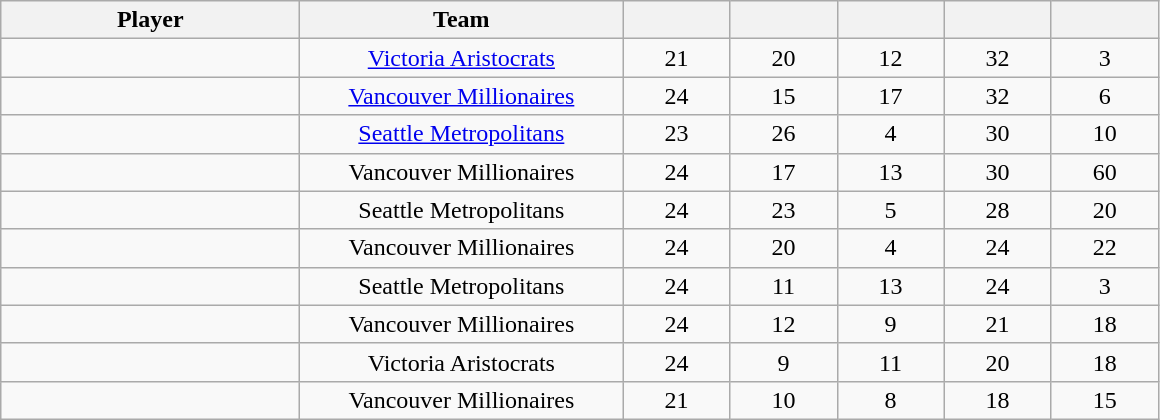<table class="wikitable sortable" style="text-align:center;">
<tr>
<th style="width: 12em;">Player</th>
<th style="width: 13em;">Team</th>
<th style="width: 4em;"></th>
<th style="width: 4em;"></th>
<th style="width: 4em;"></th>
<th style="width: 4em;"></th>
<th style="width: 4em;"></th>
</tr>
<tr>
<td align="left"></td>
<td><a href='#'>Victoria Aristocrats</a></td>
<td>21</td>
<td>20</td>
<td>12</td>
<td>32</td>
<td>3</td>
</tr>
<tr>
<td align="left"></td>
<td><a href='#'>Vancouver Millionaires</a></td>
<td>24</td>
<td>15</td>
<td>17</td>
<td>32</td>
<td>6</td>
</tr>
<tr>
<td align="left"></td>
<td><a href='#'>Seattle Metropolitans</a></td>
<td>23</td>
<td>26</td>
<td>4</td>
<td>30</td>
<td>10</td>
</tr>
<tr>
<td align="left"></td>
<td>Vancouver Millionaires</td>
<td>24</td>
<td>17</td>
<td>13</td>
<td>30</td>
<td>60</td>
</tr>
<tr>
<td align="left"></td>
<td>Seattle Metropolitans</td>
<td>24</td>
<td>23</td>
<td>5</td>
<td>28</td>
<td>20</td>
</tr>
<tr>
<td align="left"></td>
<td>Vancouver Millionaires</td>
<td>24</td>
<td>20</td>
<td>4</td>
<td>24</td>
<td>22</td>
</tr>
<tr>
<td align="left"></td>
<td>Seattle Metropolitans</td>
<td>24</td>
<td>11</td>
<td>13</td>
<td>24</td>
<td>3</td>
</tr>
<tr>
<td align="left"></td>
<td>Vancouver Millionaires</td>
<td>24</td>
<td>12</td>
<td>9</td>
<td>21</td>
<td>18</td>
</tr>
<tr>
<td align="left"></td>
<td>Victoria Aristocrats</td>
<td>24</td>
<td>9</td>
<td>11</td>
<td>20</td>
<td>18</td>
</tr>
<tr>
<td align="left"></td>
<td>Vancouver Millionaires</td>
<td>21</td>
<td>10</td>
<td>8</td>
<td>18</td>
<td>15</td>
</tr>
</table>
